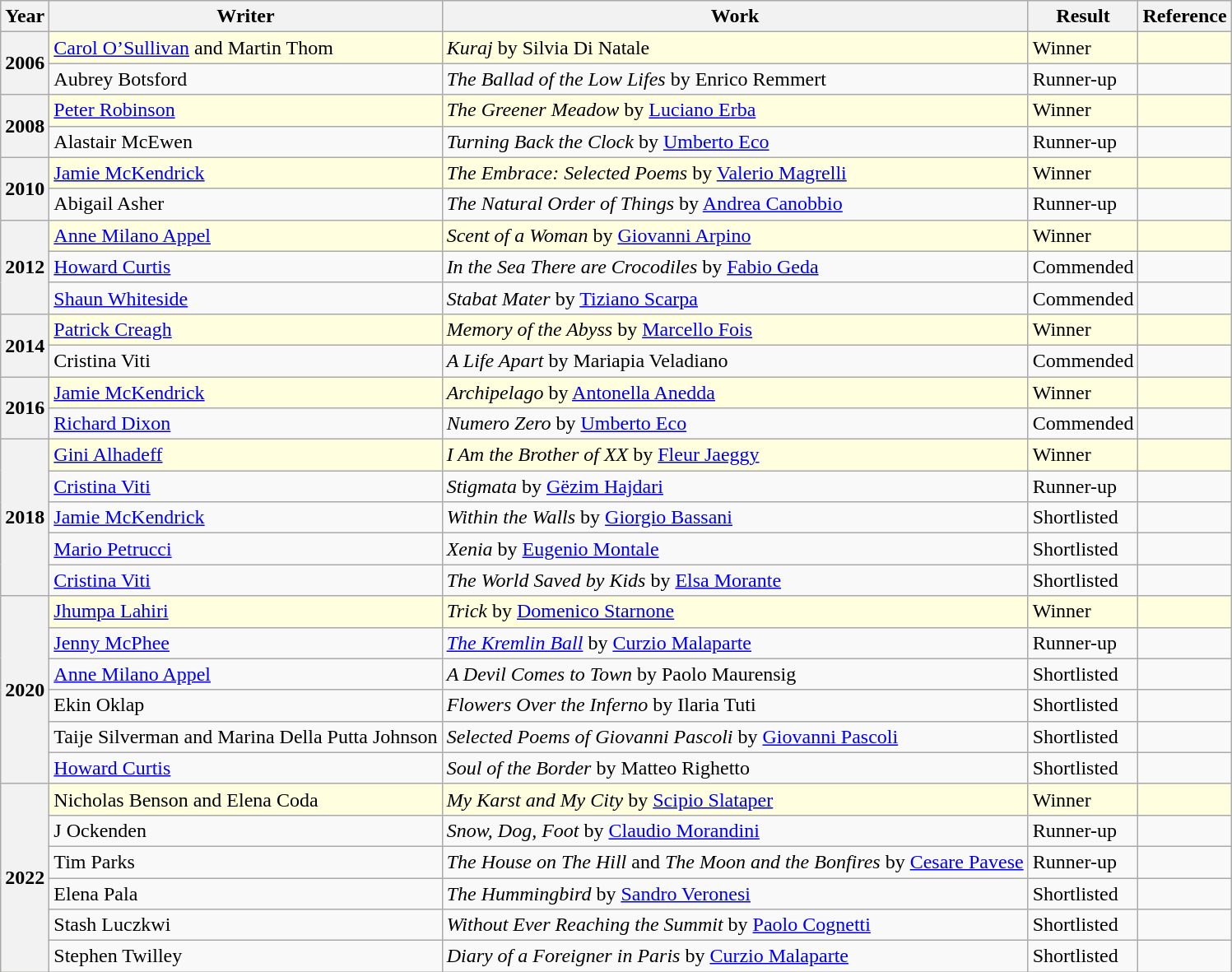<table class="wikitable">
<tr>
<th>Year</th>
<th>Writer</th>
<th>Work</th>
<th>Result</th>
<th>Reference</th>
</tr>
<tr style="background-color:lightyellow">
<th rowspan=2>2006</th>
<td> <a href='#'>Carol O’Sullivan</a> and Martin Thom</td>
<td><em>Kuraj</em> by Silvia Di Natale</td>
<td>Winner</td>
<td></td>
</tr>
<tr>
<td>Aubrey Botsford</td>
<td><em>The Ballad of the Low Lifes</em> by Enrico Remmert</td>
<td>Runner-up</td>
<td></td>
</tr>
<tr style="background-color:lightyellow">
<th rowspan=2>2008</th>
<td> <a href='#'>Peter Robinson</a></td>
<td><em>The Greener Meadow</em> by <a href='#'>Luciano Erba</a></td>
<td>Winner</td>
<td></td>
</tr>
<tr>
<td>Alastair McEwen</td>
<td><em>Turning Back the Clock</em> by <a href='#'>Umberto Eco</a></td>
<td>Runner-up</td>
<td></td>
</tr>
<tr style="background-color:lightyellow">
<th rowspan=2>2010</th>
<td> <a href='#'>Jamie McKendrick</a></td>
<td><em>The Embrace: Selected Poems</em> by <a href='#'>Valerio Magrelli</a></td>
<td>Winner</td>
<td></td>
</tr>
<tr>
<td>Abigail Asher</td>
<td><em>The Natural Order of Things</em> by <a href='#'>Andrea Canobbio</a></td>
<td>Runner-up</td>
<td></td>
</tr>
<tr style="background-color:lightyellow">
<th rowspan=3>2012</th>
<td> <a href='#'>Anne Milano Appel</a></td>
<td><em>Scent of a Woman</em> by <a href='#'>Giovanni Arpino</a></td>
<td>Winner</td>
<td></td>
</tr>
<tr>
<td><a href='#'>Howard Curtis</a></td>
<td><em>In the Sea There are Crocodiles</em> by <a href='#'>Fabio Geda</a></td>
<td>Commended</td>
<td></td>
</tr>
<tr>
<td><a href='#'>Shaun Whiteside</a></td>
<td><em>Stabat Mater</em> by <a href='#'>Tiziano Scarpa</a></td>
<td>Commended</td>
<td></td>
</tr>
<tr style="background-color:lightyellow">
<th rowspan=2>2014</th>
<td> <a href='#'>Patrick Creagh</a></td>
<td><em>Memory of the Abyss</em> by <a href='#'>Marcello Fois</a></td>
<td>Winner</td>
<td></td>
</tr>
<tr>
<td>Cristina Viti</td>
<td><em>A Life Apart</em> by Mariapia Veladiano</td>
<td>Commended</td>
<td></td>
</tr>
<tr style="background-color:lightyellow">
<th rowspan=2>2016</th>
<td> <a href='#'>Jamie McKendrick</a></td>
<td><em>Archipelago</em> by <a href='#'>Antonella Anedda</a></td>
<td>Winner</td>
<td></td>
</tr>
<tr>
<td><a href='#'>Richard Dixon</a></td>
<td><em>Numero Zero</em> by <a href='#'>Umberto Eco</a></td>
<td>Commended</td>
<td></td>
</tr>
<tr style="background-color:lightyellow">
<th rowspan=5>2018</th>
<td> <a href='#'>Gini Alhadeff</a></td>
<td><em>I Am the Brother of XX</em> by <a href='#'>Fleur Jaeggy</a></td>
<td>Winner</td>
<td></td>
</tr>
<tr>
<td><a href='#'>Cristina Viti</a></td>
<td><em>Stigmata</em> by <a href='#'>Gëzim Hajdari</a></td>
<td>Runner-up</td>
<td></td>
</tr>
<tr>
<td><a href='#'>Jamie McKendrick</a></td>
<td><em>Within the Walls</em> by <a href='#'>Giorgio Bassani</a></td>
<td>Shortlisted</td>
<td></td>
</tr>
<tr>
<td><a href='#'>Mario Petrucci</a></td>
<td><em>Xenia</em> by <a href='#'>Eugenio Montale</a></td>
<td>Shortlisted</td>
<td></td>
</tr>
<tr>
<td><a href='#'>Cristina Viti</a></td>
<td><em>The World Saved by Kids</em> by <a href='#'>Elsa Morante</a></td>
<td>Shortlisted</td>
<td></td>
</tr>
<tr style="background-color:lightyellow">
<th rowspan=6>2020</th>
<td> <a href='#'>Jhumpa Lahiri</a></td>
<td><em>Trick</em> by <a href='#'>Domenico Starnone</a></td>
<td>Winner</td>
<td></td>
</tr>
<tr>
<td><a href='#'>Jenny McPhee</a></td>
<td><em><a href='#'>The Kremlin Ball</a></em> by <a href='#'>Curzio Malaparte</a></td>
<td>Runner-up</td>
<td></td>
</tr>
<tr>
<td><a href='#'>Anne Milano Appel</a></td>
<td><em>A Devil Comes to Town</em> by Paolo Maurensig</td>
<td>Shortlisted</td>
<td></td>
</tr>
<tr>
<td>Ekin Oklap</td>
<td><em>Flowers Over the Inferno</em> by Ilaria Tuti</td>
<td>Shortlisted</td>
<td></td>
</tr>
<tr>
<td>Taije Silverman and Marina Della Putta Johnson</td>
<td><em>Selected Poems of Giovanni Pascoli</em> by <a href='#'>Giovanni Pascoli</a></td>
<td>Shortlisted</td>
<td></td>
</tr>
<tr>
<td><a href='#'>Howard Curtis</a></td>
<td><em>Soul of the Border</em> by Matteo Righetto</td>
<td>Shortlisted</td>
<td></td>
</tr>
<tr style="background-color:lightyellow">
<th rowspan=6>2022</th>
<td> Nicholas Benson and Elena Coda</td>
<td><em>My Karst and My City</em> by <a href='#'>Scipio Slataper</a></td>
<td>Winner</td>
<td></td>
</tr>
<tr>
<td>J Ockenden</td>
<td><em>Snow, Dog, Foot</em> by <a href='#'>Claudio Morandini</a></td>
<td>Runner-up</td>
<td></td>
</tr>
<tr>
<td>Tim Parks</td>
<td><em>The House on The Hill</em> and <em>The Moon and the Bonfires</em> by <a href='#'>Cesare Pavese</a></td>
<td>Runner-up</td>
<td></td>
</tr>
<tr>
<td>Elena Pala</td>
<td><em>The Hummingbird</em> by <a href='#'>Sandro Veronesi</a></td>
<td>Shortlisted</td>
<td></td>
</tr>
<tr>
<td>Stash Luczkwi</td>
<td><em>Without Ever Reaching the Summit</em> by <a href='#'>Paolo Cognetti</a></td>
<td>Shortlisted</td>
<td></td>
</tr>
<tr>
<td>Stephen Twilley</td>
<td><em>Diary of a Foreigner in Paris</em> by <a href='#'>Curzio Malaparte</a></td>
<td>Shortlisted</td>
<td></td>
</tr>
</table>
